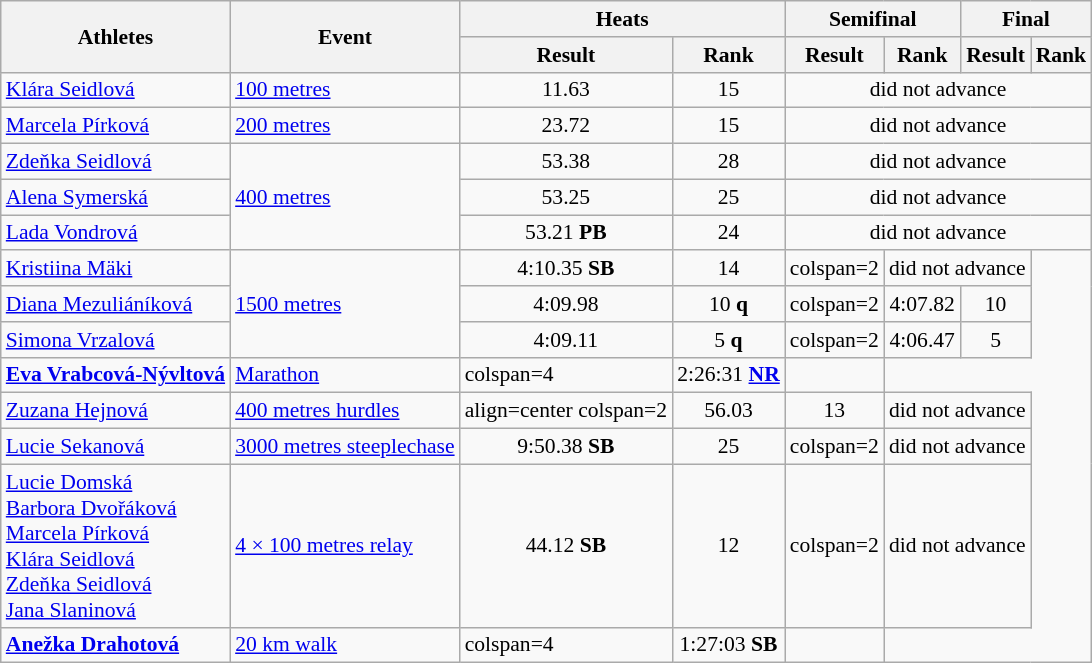<table class="wikitable" border="1" style="font-size:90%">
<tr>
<th rowspan="2">Athletes</th>
<th rowspan="2">Event</th>
<th colspan="2">Heats</th>
<th colspan="2">Semifinal</th>
<th colspan="2">Final</th>
</tr>
<tr>
<th>Result</th>
<th>Rank</th>
<th>Result</th>
<th>Rank</th>
<th>Result</th>
<th>Rank</th>
</tr>
<tr>
<td><a href='#'>Klára Seidlová</a></td>
<td><a href='#'>100 metres</a></td>
<td align=center>11.63</td>
<td align=center>15</td>
<td align=center colspan=4>did not advance</td>
</tr>
<tr>
<td><a href='#'>Marcela Pírková</a></td>
<td><a href='#'>200 metres</a></td>
<td align=center>23.72</td>
<td align=center>15</td>
<td align=center colspan=4>did not advance</td>
</tr>
<tr>
<td><a href='#'>Zdeňka Seidlová</a></td>
<td rowspan=3><a href='#'>400 metres</a></td>
<td align=center>53.38</td>
<td align=center>28</td>
<td align=center colspan=4>did not advance</td>
</tr>
<tr>
<td><a href='#'>Alena Symerská</a></td>
<td align=center>53.25</td>
<td align=center>25</td>
<td align=center colspan=4>did not advance</td>
</tr>
<tr>
<td><a href='#'>Lada Vondrová</a></td>
<td align=center>53.21 <strong>PB</strong></td>
<td align=center>24</td>
<td align=center colspan=4>did not advance</td>
</tr>
<tr>
<td><a href='#'>Kristiina Mäki</a></td>
<td rowspan=3><a href='#'>1500 metres</a></td>
<td align=center>4:10.35 <strong>SB</strong></td>
<td align=center>14</td>
<td>colspan=2</td>
<td align=center colspan=2>did not advance</td>
</tr>
<tr>
<td><a href='#'>Diana Mezuliáníková</a></td>
<td align=center>4:09.98</td>
<td align=center>10 <strong>q</strong></td>
<td>colspan=2</td>
<td align=center>4:07.82</td>
<td align=center>10</td>
</tr>
<tr>
<td><a href='#'>Simona Vrzalová</a></td>
<td align=center>4:09.11</td>
<td align=center>5 <strong>q</strong></td>
<td>colspan=2</td>
<td align=center>4:06.47</td>
<td align=center>5</td>
</tr>
<tr>
<td><strong><a href='#'>Eva Vrabcová-Nývltová</a></strong></td>
<td><a href='#'>Marathon</a></td>
<td>colspan=4</td>
<td align=center>2:26:31 <strong><a href='#'>NR</a></strong></td>
<td align=center></td>
</tr>
<tr>
<td><a href='#'>Zuzana Hejnová</a></td>
<td><a href='#'>400 metres hurdles</a></td>
<td>align=center colspan=2</td>
<td align=center>56.03</td>
<td align=center>13</td>
<td align=center colspan=2>did not advance</td>
</tr>
<tr>
<td><a href='#'>Lucie Sekanová</a></td>
<td><a href='#'>3000 metres steeplechase</a></td>
<td align=center>9:50.38 <strong>SB</strong></td>
<td align=center>25</td>
<td>colspan=2</td>
<td align=center colspan=2>did not advance</td>
</tr>
<tr>
<td><a href='#'>Lucie Domská</a><br><a href='#'>Barbora Dvořáková</a><br><a href='#'>Marcela Pírková</a><br><a href='#'>Klára Seidlová</a><br><a href='#'>Zdeňka Seidlová</a><br><a href='#'>Jana Slaninová</a></td>
<td><a href='#'>4 × 100 metres relay</a></td>
<td align=center>44.12 <strong>SB</strong></td>
<td align=center>12</td>
<td>colspan=2</td>
<td align=center colspan=2>did not advance</td>
</tr>
<tr>
<td><strong><a href='#'>Anežka Drahotová</a></strong></td>
<td><a href='#'>20 km walk</a></td>
<td>colspan=4</td>
<td align=center>1:27:03 <strong>SB</strong></td>
<td align=center></td>
</tr>
</table>
